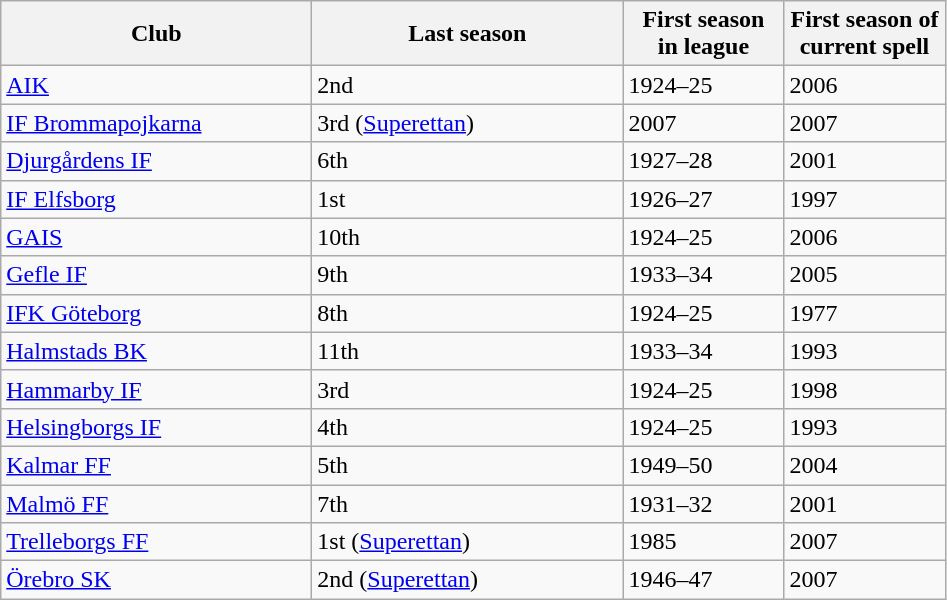<table class="wikitable">
<tr>
<th style="width: 200px;">Club</th>
<th style="width: 200px;">Last season</th>
<th style="width: 100px;">First season<br>in league</th>
<th style="width: 100px;">First season of<br>current spell</th>
</tr>
<tr>
<td><a href='#'>AIK</a></td>
<td>2nd</td>
<td>1924–25</td>
<td>2006</td>
</tr>
<tr>
<td><a href='#'>IF Brommapojkarna</a></td>
<td>3rd (<a href='#'>Superettan</a>)</td>
<td>2007</td>
<td>2007</td>
</tr>
<tr>
<td><a href='#'>Djurgårdens IF</a></td>
<td>6th</td>
<td>1927–28</td>
<td>2001</td>
</tr>
<tr>
<td><a href='#'>IF Elfsborg</a></td>
<td>1st</td>
<td>1926–27</td>
<td>1997</td>
</tr>
<tr>
<td><a href='#'>GAIS</a></td>
<td>10th</td>
<td>1924–25</td>
<td>2006</td>
</tr>
<tr>
<td><a href='#'>Gefle IF</a></td>
<td>9th</td>
<td>1933–34</td>
<td>2005</td>
</tr>
<tr>
<td><a href='#'>IFK Göteborg</a></td>
<td>8th</td>
<td>1924–25</td>
<td>1977</td>
</tr>
<tr>
<td><a href='#'>Halmstads BK</a></td>
<td>11th</td>
<td>1933–34</td>
<td>1993</td>
</tr>
<tr>
<td><a href='#'>Hammarby IF</a></td>
<td>3rd</td>
<td>1924–25</td>
<td>1998</td>
</tr>
<tr>
<td><a href='#'>Helsingborgs IF</a></td>
<td>4th</td>
<td>1924–25</td>
<td>1993</td>
</tr>
<tr>
<td><a href='#'>Kalmar FF</a></td>
<td>5th</td>
<td>1949–50</td>
<td>2004</td>
</tr>
<tr>
<td><a href='#'>Malmö FF</a></td>
<td>7th</td>
<td>1931–32</td>
<td>2001</td>
</tr>
<tr>
<td><a href='#'>Trelleborgs FF</a></td>
<td>1st (<a href='#'>Superettan</a>)</td>
<td>1985</td>
<td>2007</td>
</tr>
<tr>
<td><a href='#'>Örebro SK</a></td>
<td>2nd (<a href='#'>Superettan</a>)</td>
<td>1946–47</td>
<td>2007</td>
</tr>
</table>
